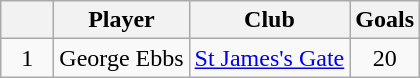<table class="wikitable" border="1">
<tr>
<th width="28"></th>
<th>Player</th>
<th>Club</th>
<th>Goals</th>
</tr>
<tr>
<td align="center">1</td>
<td>George Ebbs</td>
<td><a href='#'>St James's Gate</a></td>
<td align="center">20</td>
</tr>
</table>
